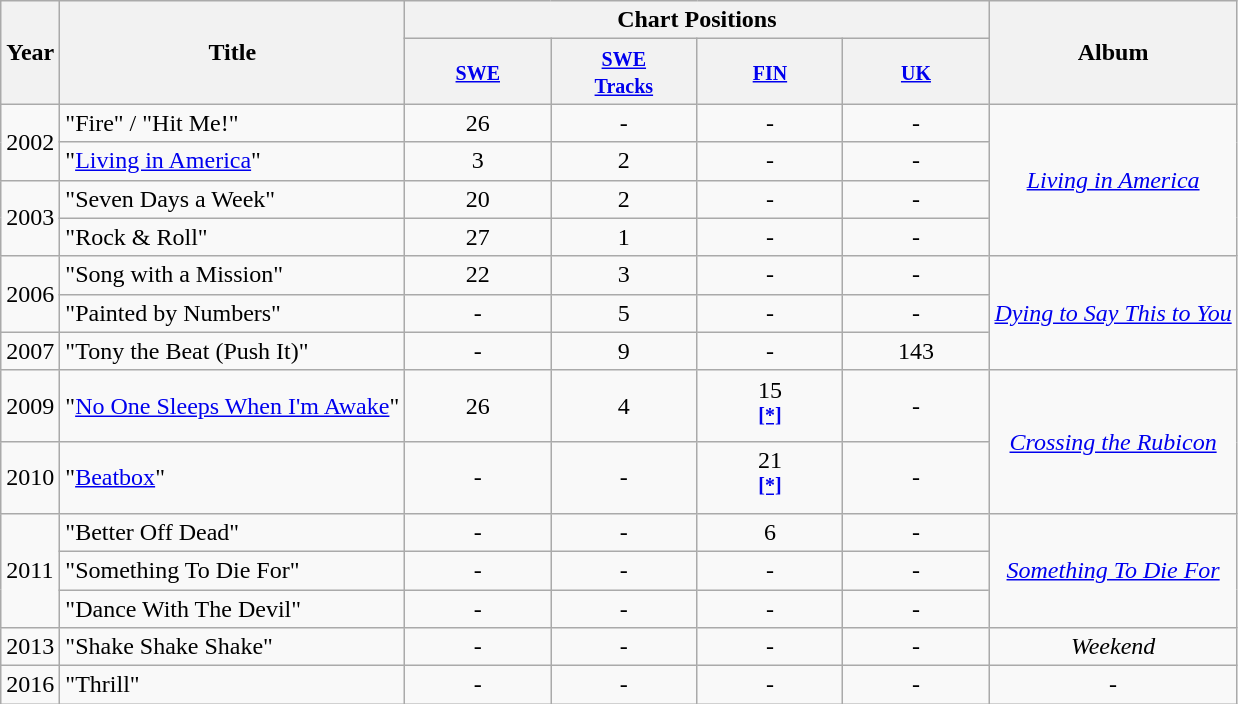<table class="wikitable">
<tr>
<th rowspan="2">Year</th>
<th rowspan="2">Title</th>
<th colspan="4">Chart Positions</th>
<th rowspan="2">Album</th>
</tr>
<tr>
<th style="width:90px;"><small><a href='#'>SWE</a></small><br></th>
<th style="width:90px;"><small><a href='#'>SWE<br>Tracks</a></small></th>
<th style="width:90px;"><small><a href='#'>FIN</a></small><br></th>
<th style="width:90px;"><small><a href='#'>UK</a></small><br></th>
</tr>
<tr>
<td rowspan="2">2002</td>
<td>"Fire" / "Hit Me!"</td>
<td style="text-align: center;">26</td>
<td style="text-align: center;">-</td>
<td style="text-align: center;">-</td>
<td style="text-align: center;">-</td>
<td rowspan="4" style="text-align: center;"><em><a href='#'>Living in America</a></em></td>
</tr>
<tr>
<td>"<a href='#'>Living in America</a>"</td>
<td style="text-align: center;">3</td>
<td style="text-align: center;">2</td>
<td style="text-align: center;">-</td>
<td style="text-align: center;">-</td>
</tr>
<tr>
<td rowspan="2">2003</td>
<td>"Seven Days a Week"</td>
<td style="text-align: center;">20</td>
<td style="text-align: center;">2</td>
<td style="text-align: center;">-</td>
<td style="text-align: center;">-</td>
</tr>
<tr>
<td>"Rock & Roll"</td>
<td style="text-align: center;">27</td>
<td style="text-align: center;">1</td>
<td style="text-align: center;">-</td>
<td style="text-align: center;">-</td>
</tr>
<tr>
<td rowspan="2">2006</td>
<td>"Song with a Mission"</td>
<td style="text-align: center;">22</td>
<td style="text-align: center;">3</td>
<td style="text-align: center;">-</td>
<td style="text-align: center;">-</td>
<td rowspan="3" style="text-align: center;"><em><a href='#'>Dying to Say This to You</a></em></td>
</tr>
<tr>
<td>"Painted by Numbers"</td>
<td style="text-align: center;">-</td>
<td style="text-align: center;">5</td>
<td style="text-align: center;">-</td>
<td style="text-align: center;">-</td>
</tr>
<tr>
<td>2007</td>
<td>"Tony the Beat (Push It)"</td>
<td style="text-align: center;">-</td>
<td style="text-align: center;">9</td>
<td style="text-align: center;">-</td>
<td style="text-align: center;">143</td>
</tr>
<tr>
<td>2009</td>
<td>"<a href='#'>No One Sleeps When I'm Awake</a>"</td>
<td style="text-align: center;">26</td>
<td style="text-align: center;">4</td>
<td style="text-align: center;">15 <br><sup><a href='#'><strong>[*]</strong></a></sup></td>
<td style="text-align: center;">-</td>
<td rowspan="2" style="text-align: center;"><em><a href='#'>Crossing the Rubicon</a></em></td>
</tr>
<tr>
<td>2010</td>
<td>"<a href='#'>Beatbox</a>"</td>
<td style="text-align: center;">-</td>
<td style="text-align: center;">-</td>
<td style="text-align: center;">21 <br><sup><a href='#'><strong>[*]</strong></a></sup></td>
<td style="text-align: center;">-</td>
</tr>
<tr>
<td rowspan="3">2011</td>
<td>"Better Off Dead"</td>
<td style="text-align: center;">-</td>
<td style="text-align: center;">-</td>
<td style="text-align: center;">6</td>
<td style="text-align: center;">-</td>
<td rowspan="3" style="text-align: center;"><em><a href='#'>Something To Die For</a></em></td>
</tr>
<tr>
<td>"Something To Die For"</td>
<td style="text-align: center;">-</td>
<td style="text-align: center;">-</td>
<td style="text-align: center;">-</td>
<td style="text-align: center;">-</td>
</tr>
<tr>
<td>"Dance With The Devil"</td>
<td style="text-align: center;">-</td>
<td style="text-align: center;">-</td>
<td style="text-align: center;">-</td>
<td style="text-align: center;">-</td>
</tr>
<tr>
<td rowspan="1">2013</td>
<td>"Shake Shake Shake"</td>
<td style="text-align: center;">-</td>
<td style="text-align: center;">-</td>
<td style="text-align: center;">-</td>
<td style="text-align: center;">-</td>
<td style="text-align: center;"><em>Weekend</em></td>
</tr>
<tr>
<td rowspan="1">2016</td>
<td>"Thrill"</td>
<td style="text-align: center;">-</td>
<td style="text-align: center;">-</td>
<td style="text-align: center;">-</td>
<td style="text-align: center;">-</td>
<td style="text-align: center;">-</td>
</tr>
</table>
